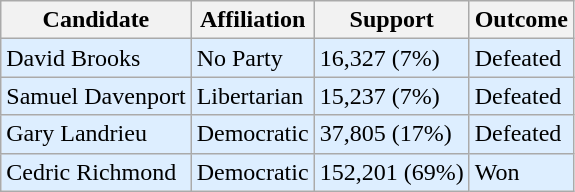<table class="wikitable">
<tr>
<th>Candidate</th>
<th>Affiliation</th>
<th>Support</th>
<th>Outcome</th>
</tr>
<tr style="background:#def;">
<td>David Brooks</td>
<td>No Party</td>
<td>16,327 (7%)</td>
<td>Defeated</td>
</tr>
<tr style="background:#def;">
<td>Samuel Davenport</td>
<td>Libertarian</td>
<td>15,237 (7%)</td>
<td>Defeated</td>
</tr>
<tr style="background:#def;">
<td>Gary Landrieu</td>
<td>Democratic</td>
<td>37,805 (17%)</td>
<td>Defeated</td>
</tr>
<tr style="background:#def;">
<td>Cedric Richmond</td>
<td>Democratic</td>
<td>152,201 (69%)</td>
<td>Won</td>
</tr>
</table>
